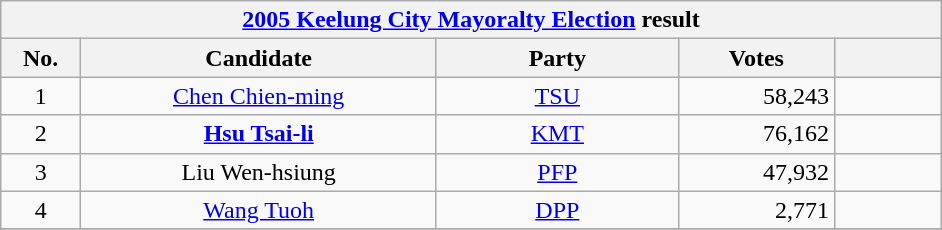<table class="wikitable" style="margin:1em auto; text-align:center">
<tr>
<th colspan="7" width=620px><a href='#'>2005 Keelung City Mayoralty Election</a> result</th>
</tr>
<tr>
<th width=35>No.</th>
<th width=180>Candidate</th>
<th width=120>Party</th>
<th width=75>Votes</th>
<th width=49></th>
</tr>
<tr>
<td>1</td>
<td><a href='#'>Chen Chien-ming</a></td>
<td><a href='#'>TSU</a></td>
<td " align="right">58,243</td>
<td align="center"></td>
</tr>
<tr>
<td>2</td>
<td><strong><a href='#'>Hsu Tsai-li</a></strong></td>
<td><a href='#'>KMT</a></td>
<td " align="right">76,162</td>
<td></td>
</tr>
<tr>
<td>3</td>
<td>Liu Wen-hsiung</td>
<td><a href='#'>PFP</a></td>
<td " align="right">47,932</td>
<td align="center"></td>
</tr>
<tr>
<td>4</td>
<td><a href='#'>Wang Tuoh</a></td>
<td><a href='#'>DPP</a></td>
<td " align="right">2,771</td>
<td align="center"></td>
</tr>
<tr bgcolor=EEEEEE>
</tr>
</table>
